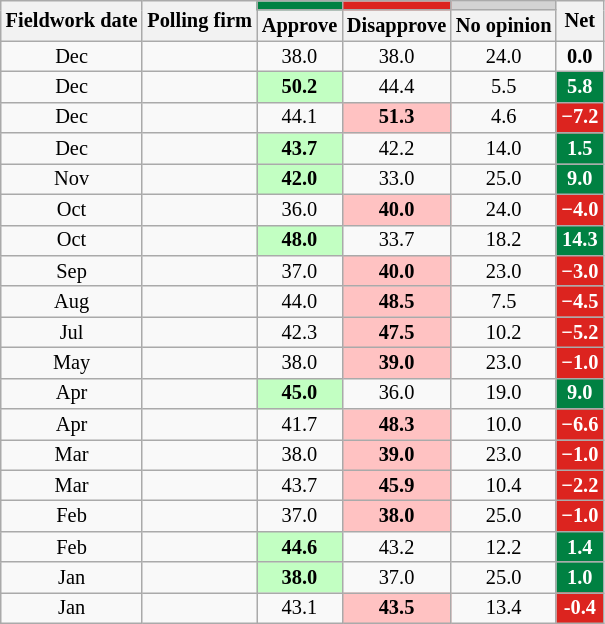<table class="wikitable mw-collapsible mw-collapsed" style="text-align:center; font-size:85%; line-height:14px;">
<tr>
<th rowspan="2">Fieldwork date</th>
<th rowspan="2">Polling firm</th>
<th style="background: #008142;"></th>
<th style="background: #DC241F;"></th>
<th style="background: lightgrey;"></th>
<th rowspan="2">Net</th>
</tr>
<tr>
<th>Approve</th>
<th>Disapprove</th>
<th>No opinion</th>
</tr>
<tr>
<td>Dec</td>
<td></td>
<td>38.0</td>
<td>38.0</td>
<td>24.0</td>
<td><strong>0.0</strong></td>
</tr>
<tr>
<td>Dec</td>
<td></td>
<td style="background:#C2FFC2"><strong>50.2</strong></td>
<td>44.4</td>
<td>5.5</td>
<th style="background:#008142; color:white;">5.8</th>
</tr>
<tr>
<td>Dec</td>
<td></td>
<td>44.1</td>
<td style="background:#FFC2C2"><strong>51.3</strong></td>
<td>4.6</td>
<th style="background:#DC241F; color:white;">−7.2</th>
</tr>
<tr>
<td>Dec</td>
<td></td>
<td style="background:#C2FFC2"><strong>43.7</strong></td>
<td>42.2</td>
<td>14.0</td>
<th style="background:#008142; color:white;">1.5</th>
</tr>
<tr>
<td>Nov</td>
<td></td>
<td style="background:#C2FFC2"><strong>42.0</strong></td>
<td>33.0</td>
<td>25.0</td>
<th style="background:#008142; color:white;">9.0</th>
</tr>
<tr>
<td>Oct</td>
<td></td>
<td>36.0</td>
<td style="background:#FFC2C2"><strong>40.0</strong></td>
<td>24.0</td>
<th style="background:#DC241F; color:white;">−4.0</th>
</tr>
<tr>
<td>Oct</td>
<td></td>
<td style="background:#C2FFC2"><strong>48.0</strong></td>
<td>33.7</td>
<td>18.2</td>
<th style="background:#008142; color:white;">14.3</th>
</tr>
<tr>
<td>Sep</td>
<td></td>
<td>37.0</td>
<td style="background:#FFC2C2"><strong>40.0</strong></td>
<td>23.0</td>
<th style="background:#DC241F; color:white;">−3.0</th>
</tr>
<tr>
<td>Aug</td>
<td></td>
<td>44.0</td>
<td style="background:#FFC2C2"><strong>48.5</strong></td>
<td>7.5</td>
<th style="background:#DC241F; color:white;">−4.5</th>
</tr>
<tr>
<td>Jul</td>
<td></td>
<td>42.3</td>
<td style="background:#FFC2C2"><strong>47.5</strong></td>
<td>10.2</td>
<th style="background:#DC241F; color:white;">−5.2</th>
</tr>
<tr>
<td>May</td>
<td></td>
<td>38.0</td>
<td style="background:#FFC2C2"><strong>39.0</strong></td>
<td>23.0</td>
<th style="background:#DC241F; color:white;">−1.0</th>
</tr>
<tr>
<td>Apr</td>
<td></td>
<td style="background:#C2FFC2"><strong>45.0</strong></td>
<td>36.0</td>
<td>19.0</td>
<th style="background:#008142; color:white;">9.0</th>
</tr>
<tr>
<td>Apr</td>
<td></td>
<td>41.7</td>
<td style="background:#FFC2C2"><strong>48.3</strong></td>
<td>10.0</td>
<th style="background:#DC241F; color:white;">−6.6</th>
</tr>
<tr>
<td>Mar</td>
<td></td>
<td>38.0</td>
<td style="background:#FFC2C2"><strong>39.0</strong></td>
<td>23.0</td>
<th style="background:#DC241F; color:white;">−1.0</th>
</tr>
<tr>
<td>Mar</td>
<td></td>
<td>43.7</td>
<td style="background:#FFC2C2"><strong>45.9</strong></td>
<td>10.4</td>
<th style="background:#DC241F; color:white;">−2.2</th>
</tr>
<tr>
<td>Feb</td>
<td></td>
<td>37.0</td>
<td style="background:#FFC2C2"><strong>38.0</strong></td>
<td>25.0</td>
<th style="background:#DC241F; color:white;">−1.0</th>
</tr>
<tr>
<td>Feb</td>
<td></td>
<td style="background:#C2FFC2"><strong>44.6</strong></td>
<td>43.2</td>
<td>12.2</td>
<th style="background:#008142; color:white;">1.4</th>
</tr>
<tr>
<td>Jan</td>
<td></td>
<td style="background:#C2FFC2"><strong>38.0</strong></td>
<td>37.0</td>
<td>25.0</td>
<th style="background:#008142; color:white;">1.0</th>
</tr>
<tr>
<td>Jan</td>
<td></td>
<td>43.1</td>
<td style="background:#FFC2C2"><strong>43.5</strong></td>
<td>13.4</td>
<th style="background:#DC241F; color:white;">-0.4</th>
</tr>
</table>
